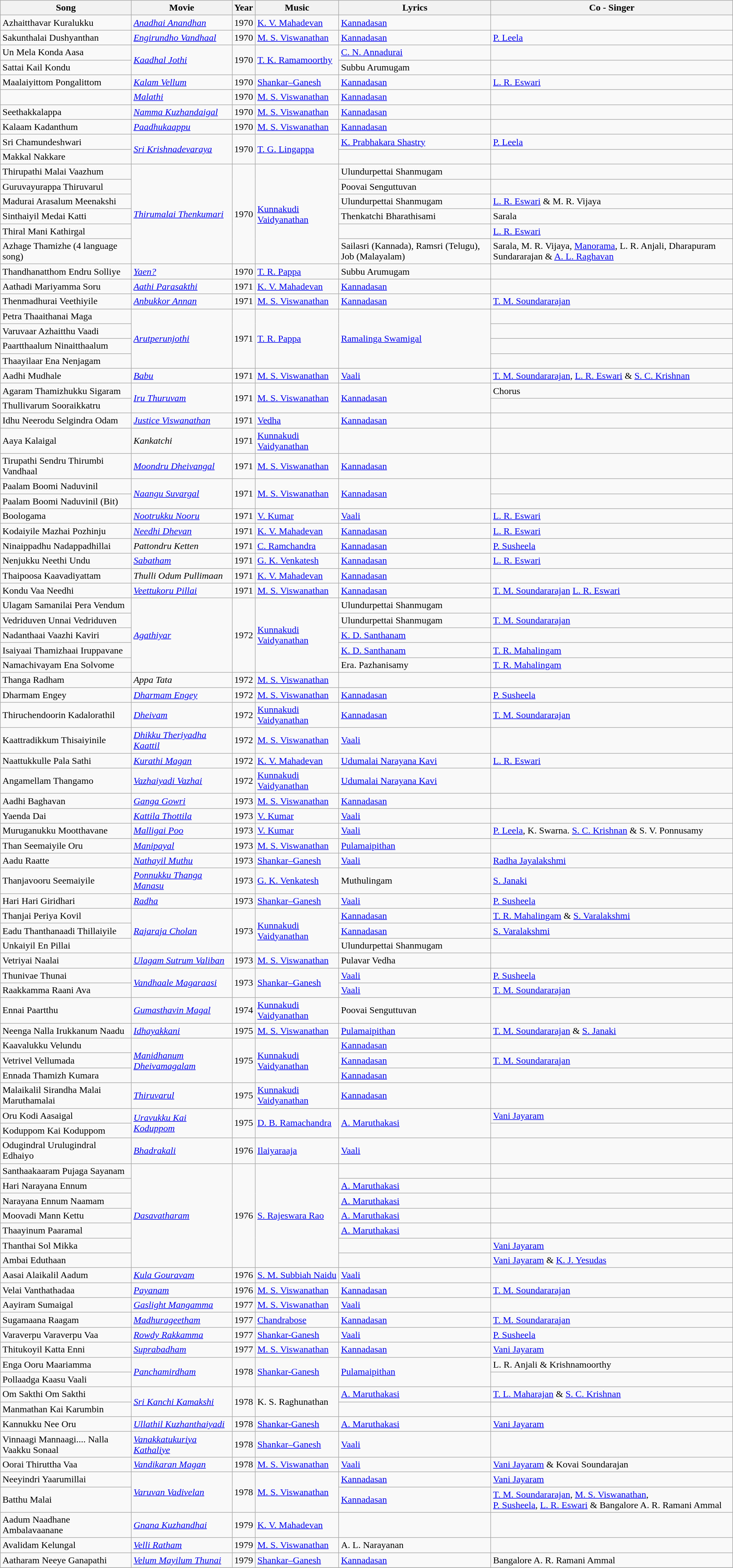<table class="wikitable">
<tr>
<th>Song</th>
<th>Movie</th>
<th>Year</th>
<th>Music</th>
<th>Lyrics</th>
<th>Co - Singer</th>
</tr>
<tr>
<td>Azhaitthavar Kuralukku</td>
<td><em><a href='#'>Anadhai Anandhan</a></em></td>
<td>1970</td>
<td><a href='#'>K. V. Mahadevan</a></td>
<td><a href='#'>Kannadasan</a></td>
<td></td>
</tr>
<tr>
<td>Sakunthalai Dushyanthan</td>
<td><em><a href='#'>Engirundho Vandhaal</a></em></td>
<td>1970</td>
<td><a href='#'>M. S. Viswanathan</a></td>
<td><a href='#'>Kannadasan</a></td>
<td><a href='#'>P. Leela</a></td>
</tr>
<tr>
<td>Un Mela Konda Aasa</td>
<td rowspan=2><em><a href='#'>Kaadhal Jothi</a></em></td>
<td rowspan=2>1970</td>
<td rowspan=2><a href='#'>T. K. Ramamoorthy</a></td>
<td><a href='#'>C. N. Annadurai</a></td>
<td></td>
</tr>
<tr>
<td>Sattai Kail Kondu</td>
<td>Subbu Arumugam</td>
<td></td>
</tr>
<tr>
<td>Maalaiyittom Pongalittom</td>
<td><em><a href='#'>Kalam Vellum</a></em></td>
<td>1970</td>
<td><a href='#'>Shankar–Ganesh</a></td>
<td><a href='#'>Kannadasan</a></td>
<td><a href='#'>L. R. Eswari</a></td>
</tr>
<tr>
<td></td>
<td><em><a href='#'>Malathi</a></em></td>
<td>1970</td>
<td><a href='#'>M. S. Viswanathan</a></td>
<td><a href='#'>Kannadasan</a></td>
<td></td>
</tr>
<tr>
<td>Seethakkalappa</td>
<td><em><a href='#'>Namma Kuzhandaigal</a></em></td>
<td>1970</td>
<td><a href='#'>M. S. Viswanathan</a></td>
<td><a href='#'>Kannadasan</a></td>
<td></td>
</tr>
<tr>
<td>Kalaam Kadanthum</td>
<td><em><a href='#'>Paadhukaappu</a></em></td>
<td>1970</td>
<td><a href='#'>M. S. Viswanathan</a></td>
<td><a href='#'>Kannadasan</a></td>
<td></td>
</tr>
<tr>
<td>Sri Chamundeshwari</td>
<td rowspan=2><em><a href='#'>Sri Krishnadevaraya</a></em></td>
<td rowspan=2>1970</td>
<td rowspan=2><a href='#'>T. G. Lingappa</a></td>
<td><a href='#'>K. Prabhakara Shastry</a></td>
<td><a href='#'>P. Leela</a></td>
</tr>
<tr>
<td>Makkal Nakkare</td>
<td></td>
<td></td>
</tr>
<tr>
<td>Thirupathi Malai Vaazhum</td>
<td rowspan=6><em><a href='#'>Thirumalai Thenkumari</a></em></td>
<td rowspan=6>1970</td>
<td rowspan=6><a href='#'>Kunnakudi Vaidyanathan</a></td>
<td>Ulundurpettai Shanmugam</td>
<td></td>
</tr>
<tr>
<td>Guruvayurappa Thiruvarul</td>
<td>Poovai Senguttuvan</td>
<td></td>
</tr>
<tr>
<td>Madurai Arasalum Meenakshi</td>
<td>Ulundurpettai Shanmugam</td>
<td><a href='#'>L. R. Eswari</a> & M. R. Vijaya</td>
</tr>
<tr>
<td>Sinthaiyil Medai Katti</td>
<td>Thenkatchi Bharathisami</td>
<td>Sarala</td>
</tr>
<tr>
<td>Thiral Mani Kathirgal</td>
<td></td>
<td><a href='#'>L. R. Eswari</a></td>
</tr>
<tr>
<td>Azhage Thamizhe (4 language song)</td>
<td>Sailasri (Kannada), Ramsri (Telugu), Job (Malayalam)</td>
<td>Sarala, M. R. Vijaya, <a href='#'>Manorama</a>, L. R. Anjali, Dharapuram Sundararajan & <a href='#'>A. L. Raghavan</a></td>
</tr>
<tr>
<td>Thandhanatthom Endru Solliye</td>
<td><em><a href='#'>Yaen?</a></em></td>
<td>1970</td>
<td><a href='#'>T. R. Pappa</a></td>
<td>Subbu Arumugam</td>
<td></td>
</tr>
<tr>
<td>Aathadi Mariyamma Soru</td>
<td><em><a href='#'>Aathi Parasakthi</a></em></td>
<td>1971</td>
<td><a href='#'>K. V. Mahadevan</a></td>
<td><a href='#'>Kannadasan</a></td>
<td></td>
</tr>
<tr>
<td>Thenmadhurai Veethiyile</td>
<td><em><a href='#'>Anbukkor Annan</a></em></td>
<td>1971</td>
<td><a href='#'>M. S. Viswanathan</a></td>
<td><a href='#'>Kannadasan</a></td>
<td><a href='#'>T. M. Soundararajan</a></td>
</tr>
<tr>
<td>Petra Thaaithanai Maga</td>
<td rowspan=4><em><a href='#'>Arutperunjothi</a></em></td>
<td rowspan=4>1971</td>
<td rowspan=4><a href='#'>T. R. Pappa</a></td>
<td rowspan=4><a href='#'>Ramalinga Swamigal</a></td>
<td></td>
</tr>
<tr>
<td>Varuvaar Azhaitthu Vaadi</td>
<td></td>
</tr>
<tr>
<td>Paartthaalum Ninaitthaalum</td>
<td></td>
</tr>
<tr>
<td>Thaayilaar Ena Nenjagam</td>
<td></td>
</tr>
<tr>
<td>Aadhi Mudhale</td>
<td><em><a href='#'>Babu</a></em></td>
<td>1971</td>
<td><a href='#'>M. S. Viswanathan</a></td>
<td><a href='#'>Vaali</a></td>
<td><a href='#'>T. M. Soundararajan</a>, <a href='#'>L. R. Eswari</a> & <a href='#'>S. C. Krishnan</a></td>
</tr>
<tr>
<td>Agaram Thamizhukku Sigaram</td>
<td rowspan=2><em><a href='#'>Iru Thuruvam</a></em></td>
<td rowspan=2>1971</td>
<td rowspan=2><a href='#'>M. S. Viswanathan</a></td>
<td rowspan=2><a href='#'>Kannadasan</a></td>
<td>Chorus</td>
</tr>
<tr>
<td>Thullivarum Sooraikkatru</td>
<td></td>
</tr>
<tr>
<td>Idhu Neerodu Selgindra Odam</td>
<td><em><a href='#'>Justice Viswanathan</a></em></td>
<td>1971</td>
<td><a href='#'>Vedha</a></td>
<td><a href='#'>Kannadasan</a></td>
<td></td>
</tr>
<tr>
<td>Aaya Kalaigal</td>
<td><em>Kankatchi</em></td>
<td>1971</td>
<td><a href='#'>Kunnakudi Vaidyanathan</a></td>
<td></td>
<td></td>
</tr>
<tr>
<td>Tirupathi Sendru Thirumbi Vandhaal</td>
<td><em><a href='#'>Moondru Dheivangal</a></em></td>
<td>1971</td>
<td><a href='#'>M. S. Viswanathan</a></td>
<td><a href='#'>Kannadasan</a></td>
<td></td>
</tr>
<tr>
<td>Paalam Boomi Naduvinil</td>
<td rowspan=2><em><a href='#'>Naangu Suvargal</a></em></td>
<td rowspan=2>1971</td>
<td rowspan=2><a href='#'>M. S. Viswanathan</a></td>
<td rowspan=2><a href='#'>Kannadasan</a></td>
<td></td>
</tr>
<tr>
<td>Paalam Boomi Naduvinil (Bit)</td>
<td></td>
</tr>
<tr>
<td>Boologama</td>
<td><em><a href='#'>Nootrukku Nooru</a></em></td>
<td>1971</td>
<td><a href='#'>V. Kumar</a></td>
<td><a href='#'>Vaali</a></td>
<td><a href='#'>L. R. Eswari</a></td>
</tr>
<tr>
<td>Kodaiyile Mazhai Pozhinju</td>
<td><em><a href='#'>Needhi Dhevan</a></em></td>
<td>1971</td>
<td><a href='#'>K. V. Mahadevan</a></td>
<td><a href='#'>Kannadasan</a></td>
<td><a href='#'>L. R. Eswari</a></td>
</tr>
<tr>
<td>Ninaippadhu Nadappadhillai</td>
<td><em>Pattondru Ketten</em></td>
<td>1971</td>
<td><a href='#'>C. Ramchandra</a></td>
<td><a href='#'>Kannadasan</a></td>
<td><a href='#'>P. Susheela</a></td>
</tr>
<tr>
<td>Nenjukku Neethi Undu</td>
<td><em><a href='#'>Sabatham</a></em></td>
<td>1971</td>
<td><a href='#'>G. K. Venkatesh</a></td>
<td><a href='#'>Kannadasan</a></td>
<td><a href='#'>L. R. Eswari</a></td>
</tr>
<tr>
<td>Thaipoosa Kaavadiyattam</td>
<td><em>Thulli Odum Pullimaan</em></td>
<td>1971</td>
<td><a href='#'>K. V. Mahadevan</a></td>
<td><a href='#'>Kannadasan</a></td>
<td></td>
</tr>
<tr>
<td>Kondu Vaa Needhi</td>
<td><em><a href='#'>Veettukoru Pillai</a></em></td>
<td>1971</td>
<td><a href='#'>M. S. Viswanathan</a></td>
<td><a href='#'>Kannadasan</a></td>
<td><a href='#'>T. M. Soundararajan</a> <a href='#'>L. R. Eswari</a></td>
</tr>
<tr>
<td>Ulagam Samanilai Pera Vendum</td>
<td rowspan=5><em><a href='#'>Agathiyar</a></em></td>
<td rowspan=5>1972</td>
<td rowspan=5><a href='#'>Kunnakudi Vaidyanathan</a></td>
<td>Ulundurpettai Shanmugam</td>
<td></td>
</tr>
<tr>
<td>Vedriduven Unnai Vedriduven</td>
<td>Ulundurpettai Shanmugam</td>
<td><a href='#'>T. M. Soundararajan</a></td>
</tr>
<tr>
<td>Nadanthaai Vaazhi Kaviri</td>
<td><a href='#'>K. D. Santhanam</a></td>
<td></td>
</tr>
<tr>
<td>Isaiyaai Thamizhaai Iruppavane</td>
<td><a href='#'>K. D. Santhanam</a></td>
<td><a href='#'>T. R. Mahalingam</a></td>
</tr>
<tr>
<td>Namachivayam Ena Solvome</td>
<td>Era. Pazhanisamy</td>
<td><a href='#'>T. R. Mahalingam</a></td>
</tr>
<tr>
<td>Thanga Radham</td>
<td><em>Appa Tata</em></td>
<td>1972</td>
<td><a href='#'>M. S. Viswanathan</a></td>
<td></td>
<td></td>
</tr>
<tr>
<td>Dharmam Engey</td>
<td><em><a href='#'>Dharmam Engey</a></em></td>
<td>1972</td>
<td><a href='#'>M. S. Viswanathan</a></td>
<td><a href='#'>Kannadasan</a></td>
<td><a href='#'>P. Susheela</a></td>
</tr>
<tr>
<td>Thiruchendoorin Kadalorathil</td>
<td><em><a href='#'>Dheivam</a></em></td>
<td>1972</td>
<td><a href='#'>Kunnakudi Vaidyanathan</a></td>
<td><a href='#'>Kannadasan</a></td>
<td><a href='#'>T. M. Soundararajan</a></td>
</tr>
<tr>
<td>Kaattradikkum Thisaiyinile</td>
<td><em><a href='#'>Dhikku Theriyadha Kaattil</a></em></td>
<td>1972</td>
<td><a href='#'>M. S. Viswanathan</a></td>
<td><a href='#'>Vaali</a></td>
<td></td>
</tr>
<tr>
<td>Naattukkulle Pala Sathi</td>
<td><em><a href='#'>Kurathi Magan</a></em></td>
<td>1972</td>
<td><a href='#'>K. V. Mahadevan</a></td>
<td><a href='#'>Udumalai Narayana Kavi</a></td>
<td><a href='#'>L. R. Eswari</a></td>
</tr>
<tr>
<td>Angamellam Thangamo</td>
<td><em><a href='#'>Vazhaiyadi Vazhai</a></em></td>
<td>1972</td>
<td><a href='#'>Kunnakudi Vaidyanathan</a></td>
<td><a href='#'>Udumalai Narayana Kavi</a></td>
<td></td>
</tr>
<tr>
<td>Aadhi Baghavan</td>
<td><em><a href='#'>Ganga Gowri</a></em></td>
<td>1973</td>
<td><a href='#'>M. S. Viswanathan</a></td>
<td><a href='#'>Kannadasan</a></td>
<td></td>
</tr>
<tr>
<td>Yaenda Dai</td>
<td><em><a href='#'>Kattila Thottila</a></em></td>
<td>1973</td>
<td><a href='#'>V. Kumar</a></td>
<td><a href='#'>Vaali</a></td>
<td></td>
</tr>
<tr>
<td>Muruganukku Mootthavane</td>
<td><em><a href='#'>Malligai Poo</a></em></td>
<td>1973</td>
<td><a href='#'>V. Kumar</a></td>
<td><a href='#'>Vaali</a></td>
<td><a href='#'>P. Leela</a>, K. Swarna. <a href='#'>S. C. Krishnan</a> & S. V. Ponnusamy</td>
</tr>
<tr>
<td>Than Seemaiyile Oru</td>
<td><em><a href='#'>Manipayal</a></em></td>
<td>1973</td>
<td><a href='#'>M. S. Viswanathan</a></td>
<td><a href='#'>Pulamaipithan</a></td>
<td></td>
</tr>
<tr>
<td>Aadu Raatte</td>
<td><em><a href='#'>Nathayil Muthu</a></em></td>
<td>1973</td>
<td><a href='#'>Shankar–Ganesh</a></td>
<td><a href='#'>Vaali</a></td>
<td><a href='#'>Radha Jayalakshmi</a></td>
</tr>
<tr>
<td>Thanjavooru Seemaiyile</td>
<td><em><a href='#'>Ponnukku Thanga Manasu</a></em></td>
<td>1973</td>
<td><a href='#'>G. K. Venkatesh</a></td>
<td>Muthulingam</td>
<td><a href='#'>S. Janaki</a></td>
</tr>
<tr>
<td>Hari Hari Giridhari</td>
<td><em><a href='#'>Radha</a></em></td>
<td>1973</td>
<td><a href='#'>Shankar–Ganesh</a></td>
<td><a href='#'>Vaali</a></td>
<td><a href='#'>P. Susheela</a></td>
</tr>
<tr>
<td>Thanjai Periya Kovil</td>
<td rowspan=3><em><a href='#'>Rajaraja Cholan</a></em></td>
<td rowspan=3>1973</td>
<td rowspan=3><a href='#'>Kunnakudi Vaidyanathan</a></td>
<td><a href='#'>Kannadasan</a></td>
<td><a href='#'>T. R. Mahalingam</a> & <a href='#'>S. Varalakshmi</a></td>
</tr>
<tr>
<td>Eadu Thanthanaadi Thillaiyile</td>
<td><a href='#'>Kannadasan</a></td>
<td><a href='#'>S. Varalakshmi</a></td>
</tr>
<tr>
<td>Unkaiyil En Pillai</td>
<td>Ulundurpettai Shanmugam</td>
<td></td>
</tr>
<tr>
<td>Vetriyai Naalai</td>
<td><em><a href='#'>Ulagam Sutrum Valiban</a></em></td>
<td>1973</td>
<td><a href='#'>M. S. Viswanathan</a></td>
<td>Pulavar Vedha</td>
<td></td>
</tr>
<tr>
<td>Thunivae Thunai</td>
<td rowspan=2><em><a href='#'>Vandhaale Magaraasi</a></em></td>
<td rowspan=2>1973</td>
<td rowspan=2><a href='#'>Shankar–Ganesh</a></td>
<td><a href='#'>Vaali</a></td>
<td><a href='#'>P. Susheela</a></td>
</tr>
<tr>
<td>Raakkamma Raani Ava</td>
<td><a href='#'>Vaali</a></td>
<td><a href='#'>T. M. Soundararajan</a></td>
</tr>
<tr>
<td>Ennai Paartthu</td>
<td><em><a href='#'>Gumasthavin Magal</a></em></td>
<td>1974</td>
<td><a href='#'>Kunnakudi Vaidyanathan</a></td>
<td>Poovai Senguttuvan</td>
<td></td>
</tr>
<tr>
<td>Neenga Nalla Irukkanum Naadu</td>
<td><em><a href='#'>Idhayakkani</a></em></td>
<td>1975</td>
<td><a href='#'>M. S. Viswanathan</a></td>
<td><a href='#'>Pulamaipithan</a></td>
<td><a href='#'>T. M. Soundararajan</a> & <a href='#'>S. Janaki</a></td>
</tr>
<tr>
<td>Kaavalukku Velundu</td>
<td rowspan=3><em><a href='#'>Manidhanum Dheivamagalam</a></em></td>
<td rowspan=3>1975</td>
<td rowspan=3><a href='#'>Kunnakudi Vaidyanathan</a></td>
<td><a href='#'>Kannadasan</a></td>
<td></td>
</tr>
<tr>
<td>Vetrivel Vellumada</td>
<td><a href='#'>Kannadasan</a></td>
<td><a href='#'>T. M. Soundararajan</a></td>
</tr>
<tr>
<td>Ennada Thamizh Kumara</td>
<td><a href='#'>Kannadasan</a></td>
<td></td>
</tr>
<tr>
<td>Malaikalil Sirandha Malai Maruthamalai</td>
<td><em><a href='#'>Thiruvarul</a></em></td>
<td>1975</td>
<td><a href='#'>Kunnakudi Vaidyanathan</a></td>
<td><a href='#'>Kannadasan</a></td>
<td></td>
</tr>
<tr>
<td>Oru Kodi Aasaigal</td>
<td rowspan=2><em><a href='#'>Uravukku Kai Koduppom</a></em></td>
<td rowspan=2>1975</td>
<td rowspan=2><a href='#'>D. B. Ramachandra</a></td>
<td rowspan=2><a href='#'>A. Maruthakasi</a></td>
<td><a href='#'>Vani Jayaram</a></td>
</tr>
<tr>
<td>Koduppom Kai Koduppom</td>
<td></td>
</tr>
<tr>
<td>Odugindral Urulugindral Edhaiyo</td>
<td><em><a href='#'>Bhadrakali</a></em></td>
<td>1976</td>
<td><a href='#'>Ilaiyaraaja</a></td>
<td><a href='#'>Vaali</a></td>
<td></td>
</tr>
<tr>
<td>Santhaakaaram Pujaga Sayanam</td>
<td rowspan=7><em><a href='#'>Dasavatharam</a></em></td>
<td rowspan=7>1976</td>
<td rowspan=7><a href='#'>S. Rajeswara Rao</a></td>
<td></td>
<td></td>
</tr>
<tr>
<td>Hari Narayana Ennum</td>
<td><a href='#'>A. Maruthakasi</a></td>
<td></td>
</tr>
<tr>
<td>Narayana Ennum Naamam</td>
<td><a href='#'>A. Maruthakasi</a></td>
<td></td>
</tr>
<tr>
<td>Moovadi Mann Kettu</td>
<td><a href='#'>A. Maruthakasi</a></td>
<td></td>
</tr>
<tr>
<td>Thaayinum Paaramal</td>
<td><a href='#'>A. Maruthakasi</a></td>
<td></td>
</tr>
<tr>
<td>Thanthai Sol Mikka</td>
<td></td>
<td><a href='#'>Vani Jayaram</a></td>
</tr>
<tr>
<td>Ambai Eduthaan</td>
<td></td>
<td><a href='#'>Vani Jayaram</a> & <a href='#'>K. J. Yesudas</a></td>
</tr>
<tr>
<td>Aasai Alaikalil Aadum</td>
<td><em><a href='#'>Kula Gouravam</a></em></td>
<td>1976</td>
<td><a href='#'>S. M. Subbiah Naidu</a></td>
<td><a href='#'>Vaali</a></td>
<td></td>
</tr>
<tr>
<td>Velai Vanthathadaa</td>
<td><em><a href='#'>Payanam</a></em></td>
<td>1976</td>
<td><a href='#'>M. S. Viswanathan</a></td>
<td><a href='#'>Kannadasan</a></td>
<td><a href='#'>T. M. Soundararajan</a></td>
</tr>
<tr>
<td>Aayiram Sumaigal</td>
<td><em><a href='#'>Gaslight Mangamma</a></em></td>
<td>1977</td>
<td><a href='#'>M. S. Viswanathan</a></td>
<td><a href='#'>Vaali</a></td>
<td></td>
</tr>
<tr>
<td>Sugamaana Raagam</td>
<td><em><a href='#'>Madhurageetham</a></em></td>
<td>1977</td>
<td><a href='#'>Chandrabose</a></td>
<td><a href='#'>Kannadasan</a></td>
<td><a href='#'>T. M. Soundararajan</a></td>
</tr>
<tr>
<td>Varaverpu Varaverpu Vaa</td>
<td><em><a href='#'>Rowdy Rakkamma</a></em></td>
<td>1977</td>
<td><a href='#'>Shankar-Ganesh</a></td>
<td><a href='#'>Vaali</a></td>
<td><a href='#'>P. Susheela</a></td>
</tr>
<tr>
<td>Thitukoyil Katta Enni</td>
<td><em><a href='#'>Suprabadham</a></em></td>
<td>1977</td>
<td><a href='#'>M. S. Viswanathan</a></td>
<td><a href='#'>Kannadasan</a></td>
<td><a href='#'>Vani Jayaram</a></td>
</tr>
<tr>
<td>Enga Ooru Maariamma</td>
<td rowspan=2><em><a href='#'>Panchamirdham</a></em></td>
<td rowspan=2>1978</td>
<td rowspan=2><a href='#'>Shankar-Ganesh</a></td>
<td rowspan=2><a href='#'>Pulamaipithan</a></td>
<td>L. R. Anjali & Krishnamoorthy</td>
</tr>
<tr>
<td>Pollaadga Kaasu Vaali</td>
<td></td>
</tr>
<tr>
<td>Om Sakthi Om Sakthi</td>
<td rowspan=2><em><a href='#'>Sri Kanchi Kamakshi</a></em></td>
<td rowspan=2>1978</td>
<td rowspan=2>K. S. Raghunathan</td>
<td><a href='#'>A. Maruthakasi</a></td>
<td><a href='#'>T. L. Maharajan</a> & <a href='#'>S. C. Krishnan</a></td>
</tr>
<tr>
<td>Manmathan Kai Karumbin</td>
<td></td>
</tr>
<tr>
<td>Kannukku Nee Oru</td>
<td><em><a href='#'>Ullathil Kuzhanthaiyadi</a></em></td>
<td>1978</td>
<td><a href='#'>Shankar-Ganesh</a></td>
<td><a href='#'>A. Maruthakasi</a></td>
<td><a href='#'>Vani Jayaram</a></td>
</tr>
<tr>
<td>Vinnaagi Mannaagi.... Nalla Vaakku Sonaal</td>
<td><em><a href='#'>Vanakkatukuriya Kathaliye</a></em></td>
<td>1978</td>
<td><a href='#'>Shankar–Ganesh</a></td>
<td><a href='#'>Vaali</a></td>
<td></td>
</tr>
<tr>
<td>Oorai Thiruttha Vaa</td>
<td><em><a href='#'>Vandikaran Magan</a></em></td>
<td>1978</td>
<td><a href='#'>M. S. Viswanathan</a></td>
<td><a href='#'>Vaali</a></td>
<td><a href='#'>Vani Jayaram</a> & Kovai Soundarajan</td>
</tr>
<tr>
<td>Neeyindri Yaarumillai</td>
<td rowspan=2><em><a href='#'>Varuvan Vadivelan</a></em></td>
<td rowspan=2>1978</td>
<td rowspan=2><a href='#'>M. S. Viswanathan</a></td>
<td><a href='#'>Kannadasan</a></td>
<td><a href='#'>Vani Jayaram</a></td>
</tr>
<tr>
<td>Batthu Malai</td>
<td><a href='#'>Kannadasan</a></td>
<td><a href='#'>T. M. Soundararajan</a>, <a href='#'>M. S. Viswanathan</a>,<br><a href='#'>P. Susheela</a>, <a href='#'>L. R. Eswari</a> & Bangalore A. R. Ramani Ammal</td>
</tr>
<tr>
<td>Aadum Naadhane Ambalavaanane</td>
<td><em><a href='#'>Gnana Kuzhandhai</a></em></td>
<td>1979</td>
<td><a href='#'>K. V. Mahadevan</a></td>
<td></td>
<td></td>
</tr>
<tr>
<td>Avalidam Kelungal</td>
<td><em><a href='#'>Velli Ratham</a></em></td>
<td>1979</td>
<td><a href='#'>M. S. Viswanathan</a></td>
<td>A. L. Narayanan</td>
<td></td>
</tr>
<tr>
<td>Aatharam Neeye Ganapathi</td>
<td><em><a href='#'>Velum Mayilum Thunai</a></em></td>
<td>1979</td>
<td><a href='#'>Shankar–Ganesh</a></td>
<td><a href='#'>Kannadasan</a></td>
<td>Bangalore A. R. Ramani Ammal</td>
</tr>
<tr>
</tr>
</table>
